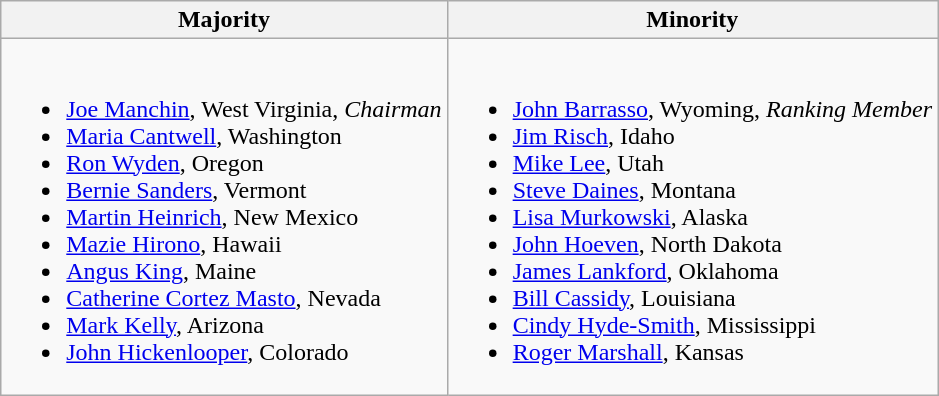<table class=wikitable>
<tr>
<th>Majority</th>
<th>Minority</th>
</tr>
<tr>
<td><br><ul><li><a href='#'>Joe Manchin</a>, West Virginia, <em>Chairman</em></li><li><a href='#'>Maria Cantwell</a>, Washington</li><li><a href='#'>Ron Wyden</a>, Oregon</li><li><span><a href='#'>Bernie Sanders</a>, Vermont</span></li><li><a href='#'>Martin Heinrich</a>, New Mexico</li><li><a href='#'>Mazie Hirono</a>, Hawaii</li><li><span><a href='#'>Angus King</a>, Maine</span></li><li><a href='#'>Catherine Cortez Masto</a>, Nevada</li><li><a href='#'>Mark Kelly</a>, Arizona</li><li><a href='#'>John Hickenlooper</a>, Colorado</li></ul></td>
<td><br><ul><li><a href='#'>John Barrasso</a>, Wyoming, <em>Ranking Member</em></li><li><a href='#'>Jim Risch</a>, Idaho</li><li><a href='#'>Mike Lee</a>, Utah</li><li><a href='#'>Steve Daines</a>, Montana</li><li><a href='#'>Lisa Murkowski</a>, Alaska</li><li><a href='#'>John Hoeven</a>, North Dakota</li><li><a href='#'>James Lankford</a>, Oklahoma</li><li><a href='#'>Bill Cassidy</a>, Louisiana</li><li><a href='#'>Cindy Hyde-Smith</a>, Mississippi</li><li><a href='#'>Roger Marshall</a>, Kansas</li></ul></td>
</tr>
</table>
